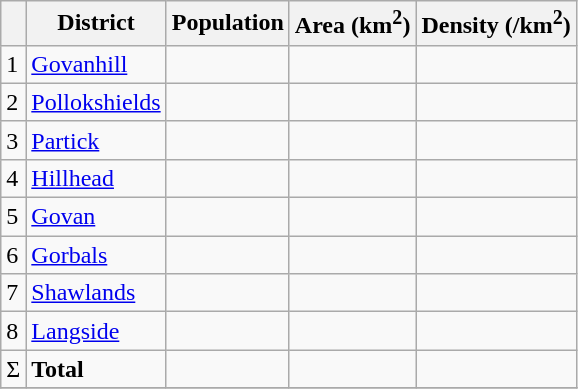<table class="wikitable sortable">
<tr>
<th></th>
<th>District</th>
<th>Population</th>
<th>Area (km<sup>2</sup>)</th>
<th>Density (/km<sup>2</sup>)</th>
</tr>
<tr>
<td>1</td>
<td><a href='#'>Govanhill</a></td>
<td></td>
<td></td>
<td></td>
</tr>
<tr>
<td>2</td>
<td><a href='#'>Pollokshields</a></td>
<td></td>
<td></td>
<td></td>
</tr>
<tr>
<td>3</td>
<td><a href='#'>Partick</a></td>
<td></td>
<td></td>
<td></td>
</tr>
<tr>
<td>4</td>
<td><a href='#'>Hillhead</a></td>
<td></td>
<td></td>
<td></td>
</tr>
<tr>
<td>5</td>
<td><a href='#'>Govan</a></td>
<td></td>
<td></td>
<td></td>
</tr>
<tr>
<td>6</td>
<td><a href='#'>Gorbals</a></td>
<td></td>
<td></td>
<td></td>
</tr>
<tr>
<td>7</td>
<td><a href='#'>Shawlands</a></td>
<td></td>
<td></td>
<td></td>
</tr>
<tr>
<td>8</td>
<td><a href='#'>Langside</a></td>
<td></td>
<td></td>
<td></td>
</tr>
<tr>
<td>Σ</td>
<td><strong>Total</strong></td>
<td></td>
<td></td>
<td></td>
</tr>
<tr>
</tr>
</table>
